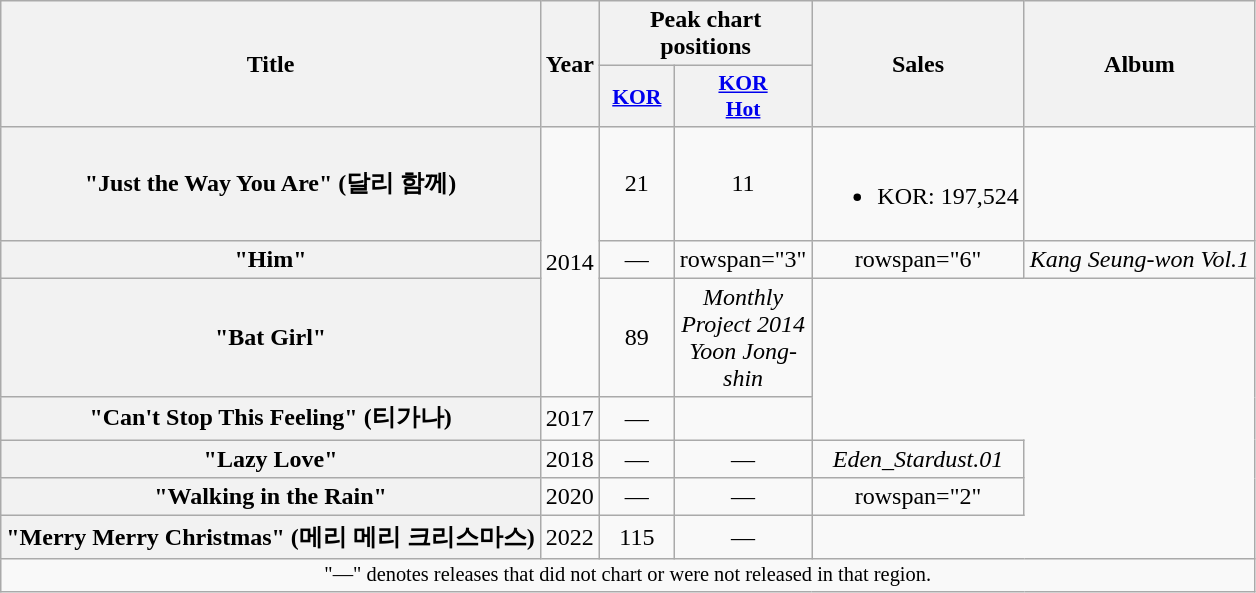<table class="wikitable plainrowheaders" style="text-align:center;">
<tr>
<th scope="col" rowspan="2">Title</th>
<th scope="col" rowspan="2">Year</th>
<th scope="col" colspan="2">Peak chart positions</th>
<th scope="col" rowspan="2">Sales</th>
<th scope="col" rowspan="2">Album</th>
</tr>
<tr>
<th scope="col" style="width:3em;font-size:90%;"><a href='#'>KOR</a><br></th>
<th scope="col" style="width:3em;font-size:90%;"><a href='#'>KOR<br>Hot</a><br></th>
</tr>
<tr>
<th scope="row">"Just the Way You Are" (달리 함께)<br></th>
<td rowspan="3">2014</td>
<td>21</td>
<td>11</td>
<td><br><ul><li>KOR: 197,524</li></ul></td>
<td></td>
</tr>
<tr>
<th scope="row">"Him"<br></th>
<td>—</td>
<td>rowspan="3" </td>
<td>rowspan="6" </td>
<td><em>Kang Seung-won Vol.1</em></td>
</tr>
<tr>
<th scope="row">"Bat Girl"<br></th>
<td>89</td>
<td><em>Monthly Project 2014 Yoon Jong-shin</em></td>
</tr>
<tr>
<th scope="row">"Can't Stop This Feeling" (티가나)<br></th>
<td>2017</td>
<td>—</td>
<td></td>
</tr>
<tr>
<th scope="row">"Lazy Love"<br></th>
<td>2018</td>
<td>—</td>
<td>—</td>
<td><em>Eden_Stardust.01</em></td>
</tr>
<tr>
<th scope="row">"Walking in the Rain"<br></th>
<td>2020</td>
<td>—</td>
<td>—</td>
<td>rowspan="2" </td>
</tr>
<tr>
<th scope="row">"Merry Merry Christmas" (메리 메리 크리스마스)<br></th>
<td>2022</td>
<td>115</td>
<td>—</td>
</tr>
<tr>
<td colspan="6" style="text-align:center; font-size:85%;">"—" denotes releases that did not chart or were not released in that region.</td>
</tr>
</table>
